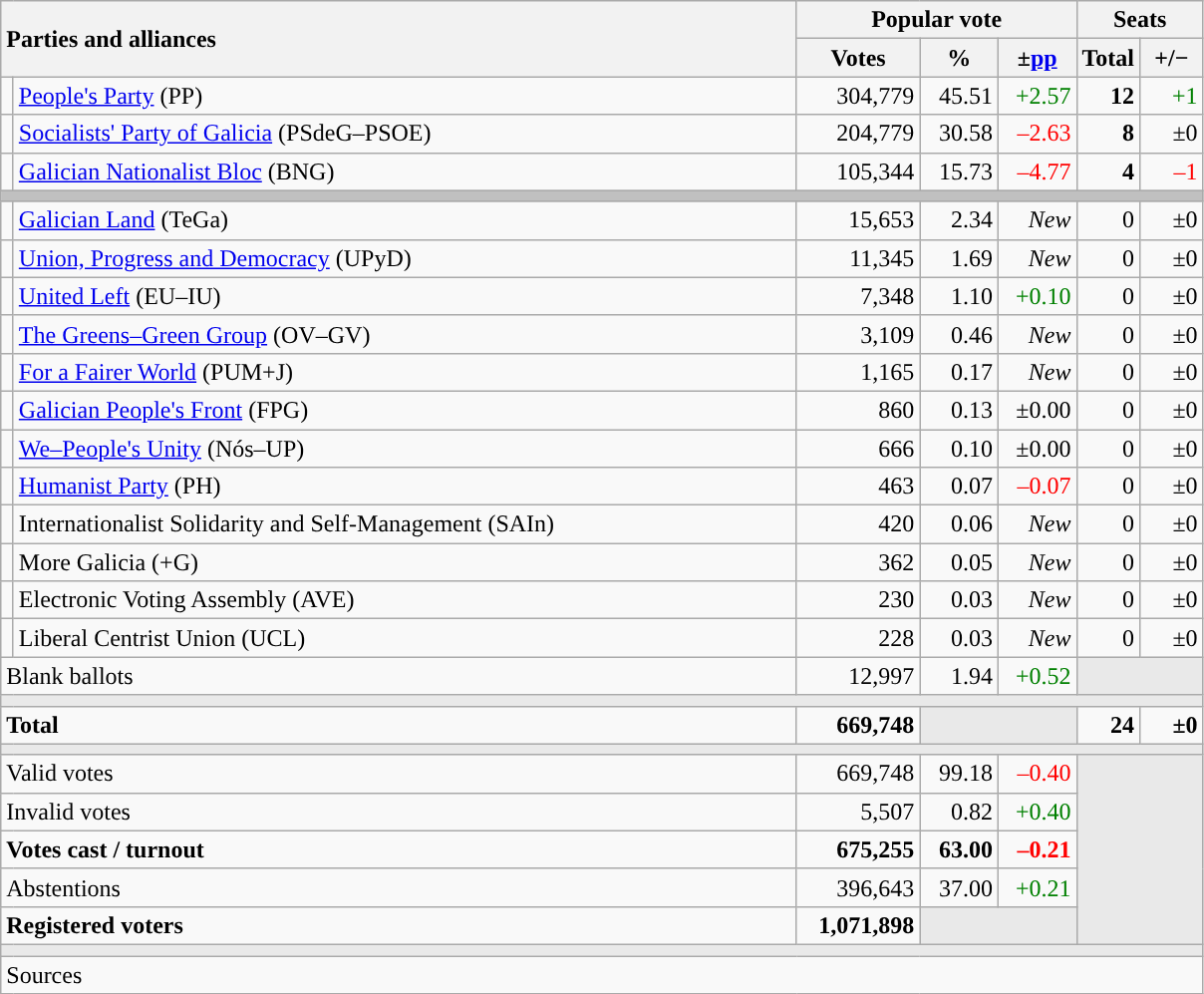<table class="wikitable" style="text-align:right;">
<tr>
<th style="text-align:left;" rowspan="2" colspan="2" width="525">Parties and alliances</th>
<th colspan="3">Popular vote</th>
<th colspan="2">Seats</th>
</tr>
<tr>
<th width="75">Votes</th>
<th width="45">%</th>
<th width="45">±<a href='#'>pp</a></th>
<th width="35">Total</th>
<th width="35">+/−</th>
</tr>
<tr>
<td width="1" style="color:inherit;background:"></td>
<td align="left"><a href='#'>People's Party</a> (PP)</td>
<td>304,779</td>
<td>45.51</td>
<td style="color:green;">+2.57</td>
<td><strong>12</strong></td>
<td style="color:green;">+1</td>
</tr>
<tr>
<td style="color:inherit;background:"></td>
<td align="left"><a href='#'>Socialists' Party of Galicia</a> (PSdeG–PSOE)</td>
<td>204,779</td>
<td>30.58</td>
<td style="color:red;">–2.63</td>
<td><strong>8</strong></td>
<td>±0</td>
</tr>
<tr>
<td style="color:inherit;background:"></td>
<td align="left"><a href='#'>Galician Nationalist Bloc</a> (BNG)</td>
<td>105,344</td>
<td>15.73</td>
<td style="color:red;">–4.77</td>
<td><strong>4</strong></td>
<td style="color:red;">–1</td>
</tr>
<tr>
<td colspan="7" bgcolor="#C0C0C0"></td>
</tr>
<tr>
<td style="color:inherit;background:"></td>
<td align="left"><a href='#'>Galician Land</a> (TeGa)</td>
<td>15,653</td>
<td>2.34</td>
<td><em>New</em></td>
<td>0</td>
<td>±0</td>
</tr>
<tr>
<td style="color:inherit;background:"></td>
<td align="left"><a href='#'>Union, Progress and Democracy</a> (UPyD)</td>
<td>11,345</td>
<td>1.69</td>
<td><em>New</em></td>
<td>0</td>
<td>±0</td>
</tr>
<tr>
<td style="color:inherit;background:"></td>
<td align="left"><a href='#'>United Left</a> (EU–IU)</td>
<td>7,348</td>
<td>1.10</td>
<td style="color:green;">+0.10</td>
<td>0</td>
<td>±0</td>
</tr>
<tr>
<td style="color:inherit;background:"></td>
<td align="left"><a href='#'>The Greens–Green Group</a> (OV–GV)</td>
<td>3,109</td>
<td>0.46</td>
<td><em>New</em></td>
<td>0</td>
<td>±0</td>
</tr>
<tr>
<td style="color:inherit;background:"></td>
<td align="left"><a href='#'>For a Fairer World</a> (PUM+J)</td>
<td>1,165</td>
<td>0.17</td>
<td><em>New</em></td>
<td>0</td>
<td>±0</td>
</tr>
<tr>
<td style="color:inherit;background:"></td>
<td align="left"><a href='#'>Galician People's Front</a> (FPG)</td>
<td>860</td>
<td>0.13</td>
<td>±0.00</td>
<td>0</td>
<td>±0</td>
</tr>
<tr>
<td style="color:inherit;background:"></td>
<td align="left"><a href='#'>We–People's Unity</a> (Nós–UP)</td>
<td>666</td>
<td>0.10</td>
<td>±0.00</td>
<td>0</td>
<td>±0</td>
</tr>
<tr>
<td style="color:inherit;background:"></td>
<td align="left"><a href='#'>Humanist Party</a> (PH)</td>
<td>463</td>
<td>0.07</td>
<td style="color:red;">–0.07</td>
<td>0</td>
<td>±0</td>
</tr>
<tr>
<td style="color:inherit;background:"></td>
<td align="left">Internationalist Solidarity and Self-Management (SAIn)</td>
<td>420</td>
<td>0.06</td>
<td><em>New</em></td>
<td>0</td>
<td>±0</td>
</tr>
<tr>
<td style="color:inherit;background:"></td>
<td align="left">More Galicia (+G)</td>
<td>362</td>
<td>0.05</td>
<td><em>New</em></td>
<td>0</td>
<td>±0</td>
</tr>
<tr>
<td style="color:inherit;background:"></td>
<td align="left">Electronic Voting Assembly (AVE)</td>
<td>230</td>
<td>0.03</td>
<td><em>New</em></td>
<td>0</td>
<td>±0</td>
</tr>
<tr>
<td style="color:inherit;background:"></td>
<td align="left">Liberal Centrist Union (UCL)</td>
<td>228</td>
<td>0.03</td>
<td><em>New</em></td>
<td>0</td>
<td>±0</td>
</tr>
<tr>
<td align="left" colspan="2">Blank ballots</td>
<td>12,997</td>
<td>1.94</td>
<td style="color:green;">+0.52</td>
<td bgcolor="#E9E9E9" colspan="2"></td>
</tr>
<tr>
<td colspan="7" bgcolor="#E9E9E9"></td>
</tr>
<tr style="font-weight:bold;">
<td align="left" colspan="2">Total</td>
<td>669,748</td>
<td bgcolor="#E9E9E9" colspan="2"></td>
<td>24</td>
<td>±0</td>
</tr>
<tr>
<td colspan="7" bgcolor="#E9E9E9"></td>
</tr>
<tr>
<td align="left" colspan="2">Valid votes</td>
<td>669,748</td>
<td>99.18</td>
<td style="color:red;">–0.40</td>
<td bgcolor="#E9E9E9" colspan="7" rowspan="5"></td>
</tr>
<tr>
<td align="left" colspan="2">Invalid votes</td>
<td>5,507</td>
<td>0.82</td>
<td style="color:green;">+0.40</td>
</tr>
<tr style="font-weight:bold;">
<td align="left" colspan="2">Votes cast / turnout</td>
<td>675,255</td>
<td>63.00</td>
<td style="color:red;">–0.21</td>
</tr>
<tr>
<td align="left" colspan="2">Abstentions</td>
<td>396,643</td>
<td>37.00</td>
<td style="color:green;">+0.21</td>
</tr>
<tr style="font-weight:bold;">
<td align="left" colspan="2">Registered voters</td>
<td>1,071,898</td>
<td bgcolor="#E9E9E9" colspan="2"></td>
</tr>
<tr>
<td colspan="7" bgcolor="#E9E9E9"></td>
</tr>
<tr>
<td align="left" colspan="7">Sources</td>
</tr>
</table>
